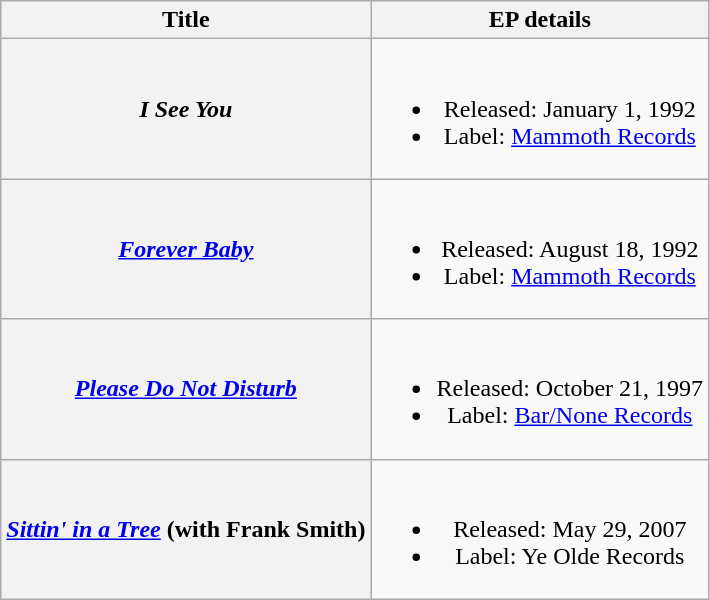<table class="wikitable plainrowheaders" style="text-align:center;">
<tr>
<th scope="col">Title</th>
<th scope="col">EP details</th>
</tr>
<tr>
<th scope="row"><em>I See You</em></th>
<td><br><ul><li>Released: January 1, 1992</li><li>Label: <a href='#'>Mammoth Records</a></li></ul></td>
</tr>
<tr>
<th scope="row"><em><a href='#'>Forever Baby</a></em></th>
<td><br><ul><li>Released: August 18, 1992</li><li>Label: <a href='#'>Mammoth Records</a></li></ul></td>
</tr>
<tr>
<th scope="row"><em><a href='#'>Please Do Not Disturb</a></em></th>
<td><br><ul><li>Released: October 21, 1997</li><li>Label: <a href='#'>Bar/None Records</a></li></ul></td>
</tr>
<tr>
<th scope="row"><em><a href='#'>Sittin' in a Tree</a></em> (with Frank Smith)</th>
<td><br><ul><li>Released: May 29, 2007</li><li>Label: Ye Olde Records</li></ul></td>
</tr>
</table>
